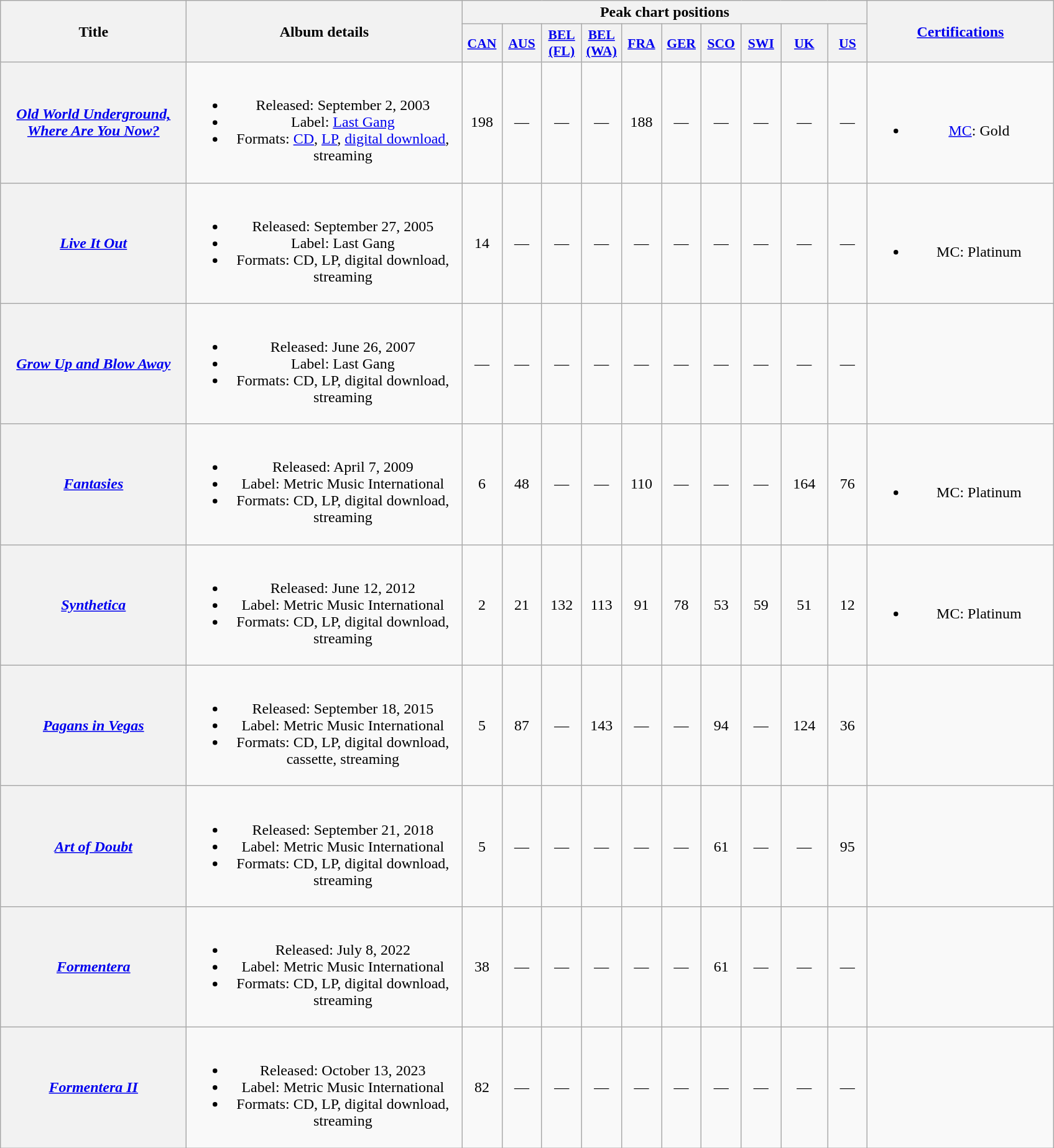<table class="wikitable plainrowheaders" style="text-align:center;">
<tr>
<th scope="col" rowspan="2" style="width:12em;">Title</th>
<th scope="col" rowspan="2" style="width:18em;">Album details</th>
<th scope="col" colspan="10">Peak chart positions</th>
<th scope="col" rowspan="2" style="width:12em;"><a href='#'>Certifications</a></th>
</tr>
<tr>
<th scope="col" style="width:2.5em;font-size:90%;"><a href='#'>CAN</a><br></th>
<th scope="col" style="width:2.5em;font-size:90%;"><a href='#'>AUS</a><br></th>
<th scope="col" style="width:2.5em;font-size:90%;"><a href='#'>BEL<br>(FL)</a><br></th>
<th scope="col" style="width:2.5em;font-size:90%;"><a href='#'>BEL<br>(WA)</a><br></th>
<th scope="col" style="width:2.5em;font-size:90%;"><a href='#'>FRA</a><br></th>
<th scope="col" style="width:2.5em;font-size:90%;"><a href='#'>GER</a><br></th>
<th scope="col" style="width:2.5em;font-size:90%;"><a href='#'>SCO</a><br></th>
<th scope="col" style="width:2.5em;font-size:90%;"><a href='#'>SWI</a><br></th>
<th scope="col" style="width:3em;font-size:90%;"><a href='#'>UK</a><br></th>
<th scope="col" style="width:2.5em;font-size:90%;"><a href='#'>US</a><br></th>
</tr>
<tr>
<th scope="row"><em><a href='#'>Old World Underground, Where Are You Now?</a></em></th>
<td><br><ul><li>Released: September 2, 2003 </li><li>Label: <a href='#'>Last Gang</a></li><li>Formats: <a href='#'>CD</a>, <a href='#'>LP</a>, <a href='#'>digital download</a>, streaming</li></ul></td>
<td>198</td>
<td>—</td>
<td>—</td>
<td>—</td>
<td>188</td>
<td>—</td>
<td>—</td>
<td>—</td>
<td>—</td>
<td>—</td>
<td><br><ul><li><a href='#'>MC</a>: Gold</li></ul></td>
</tr>
<tr>
<th scope="row"><em><a href='#'>Live It Out</a></em></th>
<td><br><ul><li>Released: September 27, 2005 </li><li>Label: Last Gang</li><li>Formats: CD, LP, digital download, streaming</li></ul></td>
<td>14</td>
<td>—</td>
<td>—</td>
<td>—</td>
<td>—</td>
<td>—</td>
<td>—</td>
<td>—</td>
<td>—</td>
<td>—</td>
<td><br><ul><li>MC: Platinum</li></ul></td>
</tr>
<tr>
<th scope="row"><em><a href='#'>Grow Up and Blow Away</a></em></th>
<td><br><ul><li>Released: June 26, 2007 </li><li>Label: Last Gang</li><li>Formats: CD, LP, digital download, streaming</li></ul></td>
<td>—</td>
<td>—</td>
<td>—</td>
<td>—</td>
<td>—</td>
<td>—</td>
<td>—</td>
<td>—</td>
<td>—</td>
<td>—</td>
<td></td>
</tr>
<tr>
<th scope="row"><em><a href='#'>Fantasies</a></em></th>
<td><br><ul><li>Released: April 7, 2009 </li><li>Label: Metric Music International</li><li>Formats: CD, LP, digital download, streaming</li></ul></td>
<td>6</td>
<td>48</td>
<td>—</td>
<td>—</td>
<td>110</td>
<td>—</td>
<td>—</td>
<td>—</td>
<td>164</td>
<td>76</td>
<td><br><ul><li>MC: Platinum</li></ul></td>
</tr>
<tr>
<th scope="row"><em><a href='#'>Synthetica</a></em></th>
<td><br><ul><li>Released: June 12, 2012 </li><li>Label: Metric Music International</li><li>Formats: CD, LP, digital download, streaming</li></ul></td>
<td>2</td>
<td>21</td>
<td>132</td>
<td>113</td>
<td>91</td>
<td>78</td>
<td>53</td>
<td>59</td>
<td>51</td>
<td>12</td>
<td><br><ul><li>MC: Platinum</li></ul></td>
</tr>
<tr>
<th scope="row"><em><a href='#'>Pagans in Vegas</a></em></th>
<td><br><ul><li>Released: September 18, 2015</li><li>Label: Metric Music International</li><li>Formats: CD, LP, digital download, cassette, streaming</li></ul></td>
<td>5</td>
<td>87</td>
<td>—</td>
<td>143</td>
<td>—</td>
<td>—</td>
<td>94</td>
<td>—</td>
<td>124</td>
<td>36</td>
<td></td>
</tr>
<tr>
<th scope="row"><em><a href='#'>Art of Doubt</a></em></th>
<td><br><ul><li>Released: September 21, 2018</li><li>Label: Metric Music International</li><li>Formats: CD, LP, digital download, streaming</li></ul></td>
<td>5</td>
<td>—</td>
<td>—</td>
<td>—</td>
<td>—</td>
<td>—</td>
<td>61</td>
<td>—</td>
<td>—</td>
<td>95</td>
<td></td>
</tr>
<tr>
<th scope="row"><em><a href='#'>Formentera</a></em></th>
<td><br><ul><li>Released: July 8, 2022</li><li>Label: Metric Music International</li><li>Formats: CD, LP, digital download, streaming</li></ul></td>
<td>38</td>
<td>—</td>
<td>—</td>
<td>—</td>
<td>—</td>
<td>—</td>
<td>61</td>
<td>—</td>
<td>—</td>
<td>—</td>
<td></td>
</tr>
<tr>
<th scope="row"><em><a href='#'>Formentera II</a></em></th>
<td><br><ul><li>Released: October 13, 2023</li><li>Label: Metric Music International</li><li>Formats: CD, LP, digital download, streaming</li></ul></td>
<td>82</td>
<td>—</td>
<td>—</td>
<td>—</td>
<td>—</td>
<td>—</td>
<td>—</td>
<td>—</td>
<td>—</td>
<td>—</td>
<td></td>
</tr>
</table>
